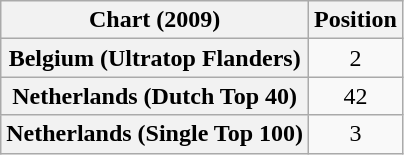<table class="wikitable sortable plainrowheaders" style="text-align:center">
<tr>
<th scope="col">Chart (2009)</th>
<th scope="col">Position</th>
</tr>
<tr>
<th scope="row">Belgium (Ultratop Flanders)</th>
<td>2</td>
</tr>
<tr>
<th scope="row">Netherlands (Dutch Top 40)</th>
<td>42</td>
</tr>
<tr>
<th scope="row">Netherlands (Single Top 100)</th>
<td>3</td>
</tr>
</table>
